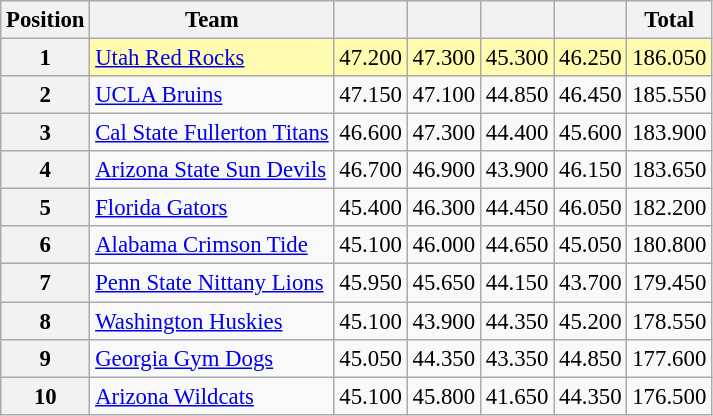<table class="wikitable sortable" style="text-align:center; font-size:95%">
<tr>
<th scope=col>Position</th>
<th scope=col>Team</th>
<th scope=col></th>
<th scope=col></th>
<th scope=col></th>
<th scope=col></th>
<th scope=col>Total</th>
</tr>
<tr bgcolor=fffcaf>
<th scope=row>1</th>
<td align=left><a href='#'>Utah Red Rocks</a></td>
<td>47.200</td>
<td>47.300</td>
<td>45.300</td>
<td>46.250</td>
<td>186.050</td>
</tr>
<tr>
<th scope=row>2</th>
<td align=left><a href='#'>UCLA Bruins</a></td>
<td>47.150</td>
<td>47.100</td>
<td>44.850</td>
<td>46.450</td>
<td>185.550</td>
</tr>
<tr>
<th scope=row>3</th>
<td align=left><a href='#'>Cal State Fullerton Titans</a></td>
<td>46.600</td>
<td>47.300</td>
<td>44.400</td>
<td>45.600</td>
<td>183.900</td>
</tr>
<tr>
<th scope=row>4</th>
<td align=left><a href='#'>Arizona State Sun Devils</a></td>
<td>46.700</td>
<td>46.900</td>
<td>43.900</td>
<td>46.150</td>
<td>183.650</td>
</tr>
<tr>
<th scope=row>5</th>
<td align=left><a href='#'>Florida Gators</a></td>
<td>45.400</td>
<td>46.300</td>
<td>44.450</td>
<td>46.050</td>
<td>182.200</td>
</tr>
<tr>
<th scope=row>6</th>
<td align=left><a href='#'>Alabama Crimson Tide</a></td>
<td>45.100</td>
<td>46.000</td>
<td>44.650</td>
<td>45.050</td>
<td>180.800</td>
</tr>
<tr>
<th scope=row>7</th>
<td align=left><a href='#'>Penn State Nittany Lions</a></td>
<td>45.950</td>
<td>45.650</td>
<td>44.150</td>
<td>43.700</td>
<td>179.450</td>
</tr>
<tr>
<th scope=row>8</th>
<td align=left><a href='#'>Washington Huskies</a></td>
<td>45.100</td>
<td>43.900</td>
<td>44.350</td>
<td>45.200</td>
<td>178.550</td>
</tr>
<tr>
<th scope=row>9</th>
<td align=left><a href='#'>Georgia Gym Dogs</a></td>
<td>45.050</td>
<td>44.350</td>
<td>43.350</td>
<td>44.850</td>
<td>177.600</td>
</tr>
<tr>
<th scope=row>10</th>
<td align=left><a href='#'>Arizona Wildcats</a></td>
<td>45.100</td>
<td>45.800</td>
<td>41.650</td>
<td>44.350</td>
<td>176.500</td>
</tr>
</table>
